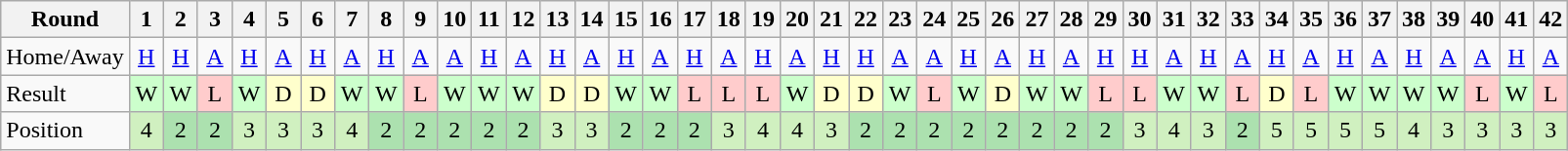<table class=wikitable style="font-size: 100% align=center">
<tr align=center>
<th>Round</th>
<th width="16">1</th>
<th width="16">2</th>
<th width="16">3</th>
<th width="16">4</th>
<th width="16">5</th>
<th width="16">6</th>
<th width="16">7</th>
<th width="16">8</th>
<th width="16">9</th>
<th width="16">10</th>
<th width="16">11</th>
<th width="16">12</th>
<th width="16">13</th>
<th width="16">14</th>
<th width="16">15</th>
<th width="16">16</th>
<th width="16">17</th>
<th width="16">18</th>
<th width="16">19</th>
<th width="16">20</th>
<th width="16">21</th>
<th width="16">22</th>
<th width="16">23</th>
<th width="16">24</th>
<th width="16">25</th>
<th width="16">26</th>
<th width="16">27</th>
<th width="16">28</th>
<th width="16">29</th>
<th width="16">30</th>
<th width="16">31</th>
<th width="16">32</th>
<th width="16">33</th>
<th width="16">34</th>
<th width="16">35</th>
<th width="16">36</th>
<th width="16">37</th>
<th width="16">38</th>
<th width="16">39</th>
<th width="16">40</th>
<th width="16">41</th>
<th width="16">42</th>
</tr>
<tr align=center>
<td align=left>Home/Away</td>
<td><a href='#'>H</a></td>
<td><a href='#'>H</a></td>
<td><a href='#'>A</a></td>
<td><a href='#'>H</a></td>
<td><a href='#'>A</a></td>
<td><a href='#'>H</a></td>
<td><a href='#'>A</a></td>
<td><a href='#'>H</a></td>
<td><a href='#'>A</a></td>
<td><a href='#'>A</a></td>
<td><a href='#'>H</a></td>
<td><a href='#'>A</a></td>
<td><a href='#'>H</a></td>
<td><a href='#'>A</a></td>
<td><a href='#'>H</a></td>
<td><a href='#'>A</a></td>
<td><a href='#'>H</a></td>
<td><a href='#'>A</a></td>
<td><a href='#'>H</a></td>
<td><a href='#'>A</a></td>
<td><a href='#'>H</a></td>
<td><a href='#'>H</a></td>
<td><a href='#'>A</a></td>
<td><a href='#'>A</a></td>
<td><a href='#'>H</a></td>
<td><a href='#'>A</a></td>
<td><a href='#'>H</a></td>
<td><a href='#'>A</a></td>
<td><a href='#'>H</a></td>
<td><a href='#'>H</a></td>
<td><a href='#'>A</a></td>
<td><a href='#'>H</a></td>
<td><a href='#'>A</a></td>
<td><a href='#'>H</a></td>
<td><a href='#'>A</a></td>
<td><a href='#'>H</a></td>
<td><a href='#'>A</a></td>
<td><a href='#'>H</a></td>
<td><a href='#'>A</a></td>
<td><a href='#'>A</a></td>
<td><a href='#'>H</a></td>
<td><a href='#'>A</a></td>
</tr>
<tr align=center>
<td align=left>Result</td>
<td style="background:#ccffcc">W</td>
<td style="background:#ccffcc">W</td>
<td style="background:#ffcccc">L</td>
<td style="background:#ccffcc">W</td>
<td style="background:#ffffcc">D</td>
<td style="background:#ffffcc">D</td>
<td style="background:#ccffcc">W</td>
<td style="background:#ccffcc">W</td>
<td style="background:#ffcccc">L</td>
<td style="background:#ccffcc">W</td>
<td style="background:#ccffcc">W</td>
<td style="background:#ccffcc">W</td>
<td style="background:#ffffcc">D</td>
<td style="background:#ffffcc">D</td>
<td style="background:#ccffcc">W</td>
<td style="background:#ccffcc">W</td>
<td style="background:#ffcccc">L</td>
<td style="background:#ffcccc">L</td>
<td style="background:#ffcccc">L</td>
<td style="background:#ccffcc">W</td>
<td style="background:#ffffcc">D</td>
<td style="background:#ffffcc">D</td>
<td style="background:#ccffcc">W</td>
<td style="background:#ffcccc">L</td>
<td style="background:#ccffcc">W</td>
<td style="background:#ffffcc">D</td>
<td style="background:#ccffcc">W</td>
<td style="background:#ccffcc">W</td>
<td style="background:#ffcccc">L</td>
<td style="background:#ffcccc">L</td>
<td style="background:#ccffcc">W</td>
<td style="background:#ccffcc">W</td>
<td style="background:#ffcccc">L</td>
<td style="background:#ffffcc">D</td>
<td style="background:#ffcccc">L</td>
<td style="background:#ccffcc">W</td>
<td style="background:#ccffcc">W</td>
<td style="background:#ccffcc">W</td>
<td style="background:#ccffcc">W</td>
<td style="background:#ffcccc">L</td>
<td style="background:#ccffcc">W</td>
<td style="background:#ffcccc">L</td>
</tr>
<tr align=center>
<td align=left>Position</td>
<td style="background:#D0F0C0">4</td>
<td style="background:#ACE1AF">2</td>
<td style="background:#ACE1AF">2</td>
<td style="background:#D0F0C0">3</td>
<td style="background:#D0F0C0">3</td>
<td style="background:#D0F0C0">3</td>
<td style="background:#D0F0C0">4</td>
<td style="background:#ACE1AF">2</td>
<td style="background:#ACE1AF">2</td>
<td style="background:#ACE1AF">2</td>
<td style="background:#ACE1AF">2</td>
<td style="background:#ACE1AF">2</td>
<td style="background:#D0F0C0">3</td>
<td style="background:#D0F0C0">3</td>
<td style="background:#ACE1AF">2</td>
<td style="background:#ACE1AF">2</td>
<td style="background:#ACE1AF">2</td>
<td style="background:#D0F0C0">3</td>
<td style="background:#D0F0C0">4</td>
<td style="background:#D0F0C0">4</td>
<td style="background:#D0F0C0">3</td>
<td style="background:#ACE1AF">2</td>
<td style="background:#ACE1AF">2</td>
<td style="background:#ACE1AF">2</td>
<td style="background:#ACE1AF">2</td>
<td style="background:#ACE1AF">2</td>
<td style="background:#ACE1AF">2</td>
<td style="background:#ACE1AF">2</td>
<td style="background:#ACE1AF">2</td>
<td style="background:#D0F0C0">3</td>
<td style="background:#D0F0C0">4</td>
<td style="background:#D0F0C0">3</td>
<td style="background:#ACE1AF">2</td>
<td style="background:#D0F0C0">5</td>
<td style="background:#D0F0C0">5</td>
<td style="background:#D0F0C0">5</td>
<td style="background:#D0F0C0">5</td>
<td style="background:#D0F0C0">4</td>
<td style="background:#D0F0C0">3</td>
<td style="background:#D0F0C0">3</td>
<td style="background:#D0F0C0">3</td>
<td style="background:#D0F0C0">3</td>
</tr>
</table>
